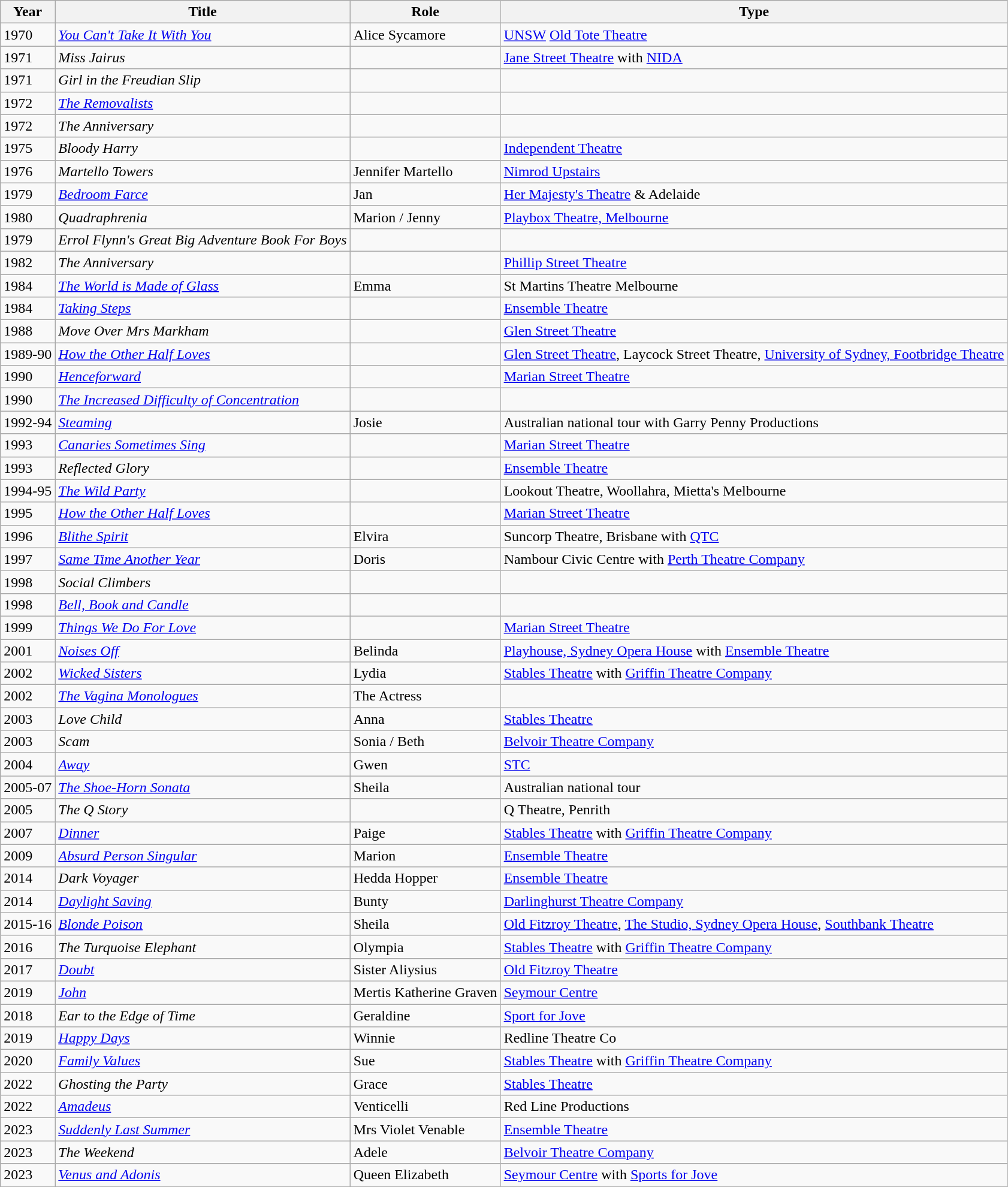<table class="wikitable">
<tr>
<th>Year</th>
<th>Title</th>
<th>Role</th>
<th>Type</th>
</tr>
<tr>
<td>1970</td>
<td><em><a href='#'>You Can't Take It With You</a></em></td>
<td>Alice Sycamore</td>
<td><a href='#'>UNSW</a> <a href='#'>Old Tote Theatre</a></td>
</tr>
<tr>
<td>1971</td>
<td><em>Miss Jairus</em></td>
<td></td>
<td><a href='#'>Jane Street Theatre</a> with <a href='#'>NIDA</a></td>
</tr>
<tr>
<td>1971</td>
<td><em>Girl in the Freudian Slip</em></td>
<td></td>
<td></td>
</tr>
<tr>
<td>1972</td>
<td><em><a href='#'>The Removalists</a></em></td>
<td></td>
<td></td>
</tr>
<tr>
<td>1972</td>
<td><em>The Anniversary</em></td>
<td></td>
<td></td>
</tr>
<tr>
<td>1975</td>
<td><em>Bloody Harry</em></td>
<td></td>
<td><a href='#'>Independent Theatre</a></td>
</tr>
<tr>
<td>1976</td>
<td><em>Martello Towers</em></td>
<td>Jennifer Martello</td>
<td><a href='#'>Nimrod Upstairs</a></td>
</tr>
<tr>
<td>1979</td>
<td><em><a href='#'>Bedroom Farce</a></em></td>
<td>Jan</td>
<td><a href='#'>Her Majesty's Theatre</a> & Adelaide</td>
</tr>
<tr>
<td>1980</td>
<td><em>Quadraphrenia</em></td>
<td>Marion / Jenny</td>
<td><a href='#'>Playbox Theatre, Melbourne</a></td>
</tr>
<tr>
<td>1979</td>
<td><em>Errol Flynn's Great Big Adventure Book For Boys</em></td>
<td></td>
<td></td>
</tr>
<tr>
<td>1982</td>
<td><em>The Anniversary</em></td>
<td></td>
<td><a href='#'>Phillip Street Theatre</a></td>
</tr>
<tr>
<td>1984</td>
<td><em><a href='#'>The World is Made of Glass</a></em></td>
<td>Emma</td>
<td>St Martins Theatre Melbourne</td>
</tr>
<tr>
<td>1984</td>
<td><em><a href='#'>Taking Steps</a></em></td>
<td></td>
<td><a href='#'>Ensemble Theatre</a></td>
</tr>
<tr>
<td>1988</td>
<td><em>Move Over Mrs Markham</em></td>
<td></td>
<td><a href='#'>Glen Street Theatre</a></td>
</tr>
<tr>
<td>1989-90</td>
<td><em><a href='#'>How the Other Half Loves</a></em></td>
<td></td>
<td><a href='#'>Glen Street Theatre</a>, Laycock Street Theatre, <a href='#'>University of Sydney, Footbridge Theatre</a></td>
</tr>
<tr>
<td>1990</td>
<td><em><a href='#'>Henceforward</a></em></td>
<td></td>
<td><a href='#'>Marian Street Theatre</a></td>
</tr>
<tr>
<td>1990</td>
<td><em><a href='#'>The Increased Difficulty of Concentration</a></em></td>
<td></td>
<td></td>
</tr>
<tr>
<td>1992-94</td>
<td><em><a href='#'>Steaming</a></em></td>
<td>Josie</td>
<td>Australian national tour with Garry Penny Productions</td>
</tr>
<tr>
<td>1993</td>
<td><em><a href='#'>Canaries Sometimes Sing</a></em></td>
<td></td>
<td><a href='#'>Marian Street Theatre</a></td>
</tr>
<tr>
<td>1993</td>
<td><em>Reflected Glory</em></td>
<td></td>
<td><a href='#'>Ensemble Theatre</a></td>
</tr>
<tr>
<td>1994-95</td>
<td><em><a href='#'>The Wild Party</a></em></td>
<td></td>
<td>Lookout Theatre, Woollahra, Mietta's Melbourne</td>
</tr>
<tr>
<td>1995</td>
<td><em><a href='#'>How the Other Half Loves</a></em></td>
<td></td>
<td><a href='#'>Marian Street Theatre</a></td>
</tr>
<tr>
<td>1996</td>
<td><em><a href='#'>Blithe Spirit</a></em></td>
<td>Elvira</td>
<td>Suncorp Theatre, Brisbane with <a href='#'>QTC</a></td>
</tr>
<tr>
<td>1997</td>
<td><em><a href='#'>Same Time Another Year</a></em></td>
<td>Doris</td>
<td>Nambour Civic Centre with <a href='#'>Perth Theatre Company</a></td>
</tr>
<tr>
<td>1998</td>
<td><em>Social Climbers</em></td>
<td></td>
<td></td>
</tr>
<tr>
<td>1998</td>
<td><em><a href='#'>Bell, Book and Candle</a></em></td>
<td></td>
<td></td>
</tr>
<tr>
<td>1999</td>
<td><em><a href='#'>Things We Do For Love</a></em></td>
<td></td>
<td><a href='#'>Marian Street Theatre</a></td>
</tr>
<tr>
<td>2001</td>
<td><em><a href='#'>Noises Off</a></em></td>
<td>Belinda</td>
<td><a href='#'>Playhouse, Sydney Opera House</a> with <a href='#'>Ensemble Theatre</a></td>
</tr>
<tr>
<td>2002</td>
<td><em><a href='#'>Wicked Sisters</a></em></td>
<td>Lydia</td>
<td><a href='#'>Stables Theatre</a> with <a href='#'>Griffin Theatre Company</a></td>
</tr>
<tr>
<td>2002</td>
<td><em><a href='#'>The Vagina Monologues</a></em></td>
<td>The Actress</td>
<td></td>
</tr>
<tr>
<td>2003</td>
<td><em>Love Child</em></td>
<td>Anna</td>
<td><a href='#'>Stables Theatre</a></td>
</tr>
<tr>
<td>2003</td>
<td><em>Scam</em></td>
<td>Sonia / Beth</td>
<td><a href='#'>Belvoir Theatre Company</a></td>
</tr>
<tr>
<td>2004</td>
<td><em><a href='#'>Away</a></em></td>
<td>Gwen</td>
<td><a href='#'>STC</a></td>
</tr>
<tr>
<td>2005-07</td>
<td><em><a href='#'>The Shoe-Horn Sonata</a></em></td>
<td>Sheila</td>
<td>Australian national tour</td>
</tr>
<tr>
<td>2005</td>
<td><em>The Q Story</em></td>
<td></td>
<td>Q Theatre, Penrith</td>
</tr>
<tr>
<td>2007</td>
<td><em><a href='#'>Dinner</a></em></td>
<td>Paige</td>
<td><a href='#'>Stables Theatre</a> with <a href='#'>Griffin Theatre Company</a></td>
</tr>
<tr>
<td>2009</td>
<td><em><a href='#'>Absurd Person Singular</a></em></td>
<td>Marion</td>
<td><a href='#'>Ensemble Theatre</a></td>
</tr>
<tr>
<td>2014</td>
<td><em>Dark Voyager</em></td>
<td>Hedda Hopper</td>
<td><a href='#'>Ensemble Theatre</a></td>
</tr>
<tr>
<td>2014</td>
<td><em><a href='#'>Daylight Saving</a></em></td>
<td>Bunty</td>
<td><a href='#'>Darlinghurst Theatre Company</a></td>
</tr>
<tr>
<td>2015-16</td>
<td><em><a href='#'>Blonde Poison</a></em></td>
<td>Sheila</td>
<td><a href='#'>Old Fitzroy Theatre</a>, <a href='#'>The Studio, Sydney Opera House</a>, <a href='#'>Southbank Theatre</a></td>
</tr>
<tr>
<td>2016</td>
<td><em>The Turquoise Elephant</em></td>
<td>Olympia</td>
<td><a href='#'>Stables Theatre</a> with <a href='#'>Griffin Theatre Company</a></td>
</tr>
<tr>
<td>2017</td>
<td><em><a href='#'>Doubt</a></em></td>
<td>Sister Aliysius</td>
<td><a href='#'>Old Fitzroy Theatre</a></td>
</tr>
<tr>
<td>2019</td>
<td><em><a href='#'>John</a></em></td>
<td>Mertis Katherine Graven</td>
<td><a href='#'>Seymour Centre</a></td>
</tr>
<tr>
<td>2018</td>
<td><em>Ear to the Edge of Time</em></td>
<td>Geraldine</td>
<td><a href='#'>Sport for Jove</a></td>
</tr>
<tr>
<td>2019</td>
<td><em><a href='#'>Happy Days</a></em></td>
<td>Winnie</td>
<td>Redline Theatre Co</td>
</tr>
<tr>
<td>2020</td>
<td><em><a href='#'>Family Values</a></em></td>
<td>Sue</td>
<td><a href='#'>Stables Theatre</a> with <a href='#'>Griffin Theatre Company</a></td>
</tr>
<tr>
<td>2022</td>
<td><em>Ghosting the Party</em></td>
<td>Grace</td>
<td><a href='#'>Stables Theatre</a></td>
</tr>
<tr>
<td>2022</td>
<td><em><a href='#'>Amadeus</a></em></td>
<td>Venticelli</td>
<td>Red Line Productions</td>
</tr>
<tr>
<td>2023</td>
<td><em><a href='#'>Suddenly Last Summer</a></em></td>
<td>Mrs Violet Venable</td>
<td><a href='#'>Ensemble Theatre</a></td>
</tr>
<tr>
<td>2023</td>
<td><em>The Weekend</em></td>
<td>Adele</td>
<td><a href='#'>Belvoir Theatre Company</a></td>
</tr>
<tr>
<td>2023</td>
<td><em><a href='#'>Venus and Adonis</a></em></td>
<td>Queen Elizabeth</td>
<td><a href='#'>Seymour Centre</a> with <a href='#'>Sports for Jove</a></td>
</tr>
</table>
